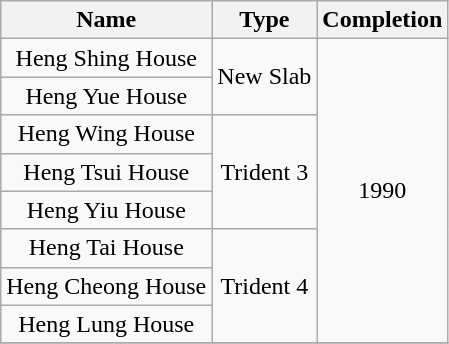<table class="wikitable" style="text-align: center">
<tr>
<th>Name</th>
<th>Type</th>
<th>Completion</th>
</tr>
<tr>
<td>Heng Shing House</td>
<td rowspan="2">New Slab</td>
<td rowspan="8">1990</td>
</tr>
<tr>
<td>Heng Yue House</td>
</tr>
<tr>
<td>Heng Wing House</td>
<td rowspan="3">Trident 3</td>
</tr>
<tr>
<td>Heng Tsui House</td>
</tr>
<tr>
<td>Heng Yiu House</td>
</tr>
<tr>
<td>Heng Tai House</td>
<td rowspan="3">Trident 4</td>
</tr>
<tr>
<td>Heng Cheong House</td>
</tr>
<tr>
<td>Heng Lung House</td>
</tr>
<tr>
</tr>
</table>
